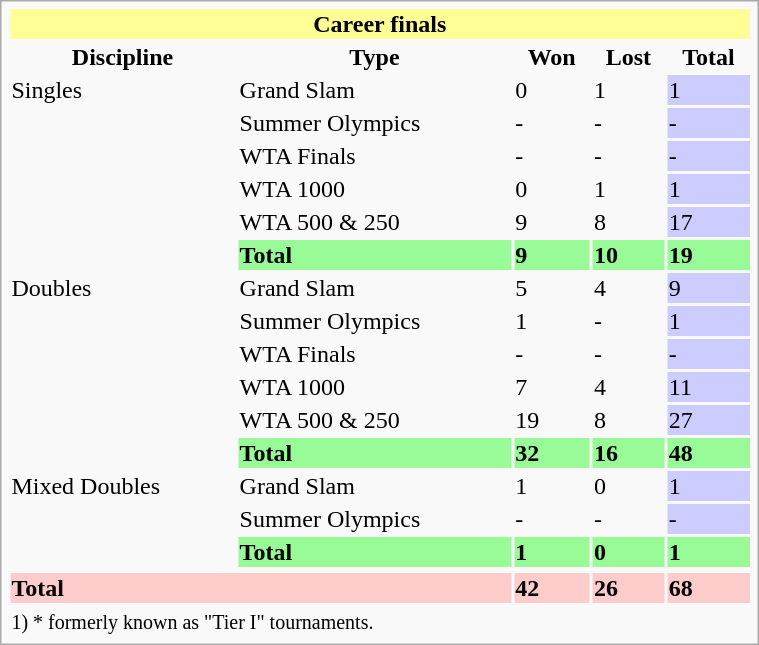<table class="infobox vcard vevent nowrap" width=40%>
<tr bgcolor=FFFF96>
<th colspan=6>Career finals</th>
</tr>
<tr>
<th>Discipline</th>
<th>Type</th>
<th>Won</th>
<th>Lost</th>
<th>Total</th>
</tr>
<tr>
<td rowspan=6>Singles</td>
<td>Grand Slam</td>
<td>0</td>
<td>1</td>
<td bgcolor=CCCCFF>1</td>
</tr>
<tr>
<td>Summer Olympics</td>
<td>-</td>
<td>-</td>
<td bgcolor=CCCCFF>-</td>
</tr>
<tr>
<td>WTA Finals</td>
<td>-</td>
<td>-</td>
<td bgcolor=CCCCFF>-</td>
</tr>
<tr>
<td>WTA 1000</td>
<td>0</td>
<td>1</td>
<td bgcolor=CCCCFF>1</td>
</tr>
<tr>
<td>WTA 500 & 250</td>
<td>9</td>
<td>8</td>
<td bgcolor=CCCCFF>17</td>
</tr>
<tr bgcolor=98FB98>
<td><strong>Total</strong></td>
<td><strong>9</strong></td>
<td><strong>10</strong></td>
<td><strong>19</strong></td>
</tr>
<tr>
<td rowspan=6>Doubles</td>
<td>Grand Slam</td>
<td>5</td>
<td>4</td>
<td bgcolor=CCCCFF>9</td>
</tr>
<tr>
<td>Summer Olympics</td>
<td>1</td>
<td>-</td>
<td bgcolor=CCCCFF>1</td>
</tr>
<tr>
<td>WTA Finals</td>
<td>-</td>
<td>-</td>
<td bgcolor=CCCCFF>-</td>
</tr>
<tr>
<td>WTA 1000</td>
<td>7</td>
<td>4</td>
<td bgcolor=CCCCFF>11</td>
</tr>
<tr>
<td>WTA 500 & 250</td>
<td>19</td>
<td>8</td>
<td bgcolor=CCCCFF>27</td>
</tr>
<tr bgcolor=98FB98>
<td><strong>Total</strong></td>
<td><strong>32</strong></td>
<td><strong>16</strong></td>
<td><strong>48</strong></td>
</tr>
<tr>
<td rowspan=3>Mixed Doubles</td>
<td>Grand Slam</td>
<td>1</td>
<td>0</td>
<td bgcolor=CCCCFF>1</td>
</tr>
<tr>
<td>Summer Olympics</td>
<td>-</td>
<td>-</td>
<td bgcolor=CCCCFF>-</td>
</tr>
<tr bgcolor=98FB98>
<td><strong>Total</strong></td>
<td><strong>1</strong></td>
<td><strong>0</strong></td>
<td><strong>1</strong></td>
</tr>
<tr>
</tr>
<tr bgcolor=FFCCCC>
<td colspan=2><strong>Total</strong></td>
<td><strong>42</strong></td>
<td><strong>26</strong></td>
<td><strong>68</strong></td>
</tr>
<tr>
<td colspan=6><small>1) * formerly known as "Tier I" tournaments.</small></td>
</tr>
</table>
